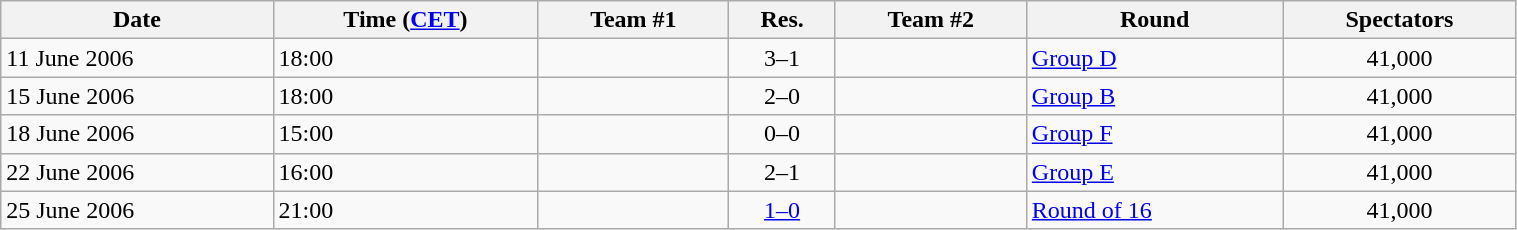<table class="wikitable" style="text-align: left;" width="80%">
<tr>
<th>Date</th>
<th>Time (<a href='#'>CET</a>)</th>
<th>Team #1</th>
<th>Res.</th>
<th>Team #2</th>
<th>Round</th>
<th>Spectators</th>
</tr>
<tr>
<td>11 June 2006</td>
<td>18:00</td>
<td></td>
<td style="text-align:center;">3–1</td>
<td></td>
<td><a href='#'>Group D</a></td>
<td style="text-align:center;">41,000</td>
</tr>
<tr>
<td>15 June 2006</td>
<td>18:00</td>
<td></td>
<td style="text-align:center;">2–0</td>
<td></td>
<td><a href='#'>Group B</a></td>
<td style="text-align:center;">41,000</td>
</tr>
<tr>
<td>18 June 2006</td>
<td>15:00</td>
<td></td>
<td style="text-align:center;">0–0</td>
<td></td>
<td><a href='#'>Group F</a></td>
<td style="text-align:center;">41,000</td>
</tr>
<tr>
<td>22 June 2006</td>
<td>16:00</td>
<td></td>
<td style="text-align:center;">2–1</td>
<td></td>
<td><a href='#'>Group E</a></td>
<td style="text-align:center;">41,000</td>
</tr>
<tr>
<td>25 June 2006</td>
<td>21:00</td>
<td></td>
<td style="text-align:center;"><a href='#'>1–0</a></td>
<td></td>
<td><a href='#'>Round of 16</a></td>
<td style="text-align:center;">41,000</td>
</tr>
</table>
